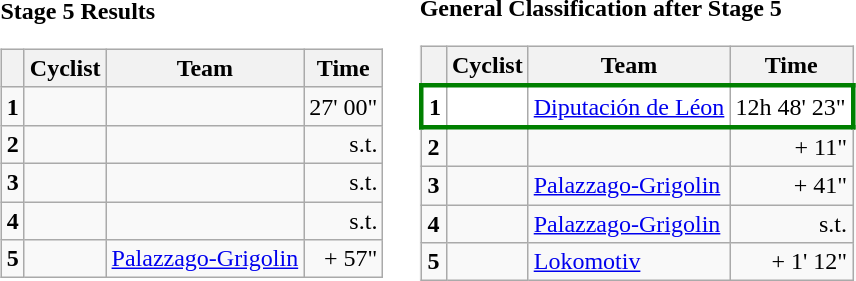<table>
<tr>
<td><strong>Stage 5 Results</strong><br><table class="wikitable">
<tr>
<th></th>
<th>Cyclist</th>
<th>Team</th>
<th>Time</th>
</tr>
<tr>
<td><strong>1</strong></td>
<td></td>
<td></td>
<td align="right">27' 00"</td>
</tr>
<tr>
<td><strong>2</strong></td>
<td></td>
<td></td>
<td align="right">s.t.</td>
</tr>
<tr>
<td><strong>3</strong></td>
<td></td>
<td></td>
<td align="right">s.t.</td>
</tr>
<tr>
<td><strong>4</strong></td>
<td></td>
<td></td>
<td align="right">s.t.</td>
</tr>
<tr>
<td><strong>5</strong></td>
<td></td>
<td><a href='#'>Palazzago-Grigolin</a></td>
<td align="right">+ 57"</td>
</tr>
</table>
</td>
<td></td>
<td><strong>General Classification after Stage 5</strong><br><table class="wikitable">
<tr>
<th></th>
<th>Cyclist</th>
<th>Team</th>
<th>Time</th>
</tr>
<tr style="border:3px solid green; background:white">
<td><strong>1</strong></td>
<td></td>
<td><a href='#'>Diputación de Léon</a></td>
<td align="right">12h 48' 23"</td>
</tr>
<tr>
<td><strong>2</strong></td>
<td></td>
<td></td>
<td align="right">+ 11"</td>
</tr>
<tr>
<td><strong>3</strong></td>
<td></td>
<td><a href='#'>Palazzago-Grigolin</a></td>
<td align="right">+ 41"</td>
</tr>
<tr>
<td><strong>4</strong></td>
<td></td>
<td><a href='#'>Palazzago-Grigolin</a></td>
<td align="right">s.t.</td>
</tr>
<tr>
<td><strong>5</strong></td>
<td></td>
<td><a href='#'>Lokomotiv</a></td>
<td align="right">+ 1' 12"</td>
</tr>
</table>
</td>
</tr>
</table>
